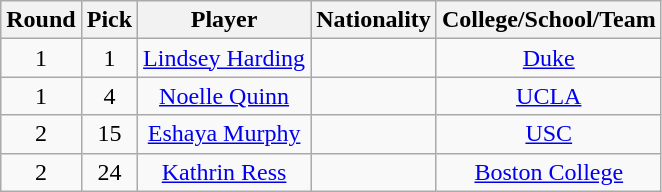<table class="wikitable">
<tr>
<th>Round</th>
<th>Pick</th>
<th>Player</th>
<th>Nationality</th>
<th>College/School/Team</th>
</tr>
<tr align="center">
<td>1</td>
<td>1</td>
<td><a href='#'>Lindsey Harding</a></td>
<td></td>
<td><a href='#'>Duke</a></td>
</tr>
<tr align="center">
<td>1</td>
<td>4</td>
<td><a href='#'>Noelle Quinn</a></td>
<td></td>
<td><a href='#'>UCLA</a></td>
</tr>
<tr align="center">
<td>2</td>
<td>15</td>
<td><a href='#'>Eshaya Murphy</a></td>
<td></td>
<td><a href='#'>USC</a></td>
</tr>
<tr align="center">
<td>2</td>
<td>24</td>
<td><a href='#'>Kathrin Ress</a></td>
<td></td>
<td><a href='#'>Boston College</a></td>
</tr>
</table>
